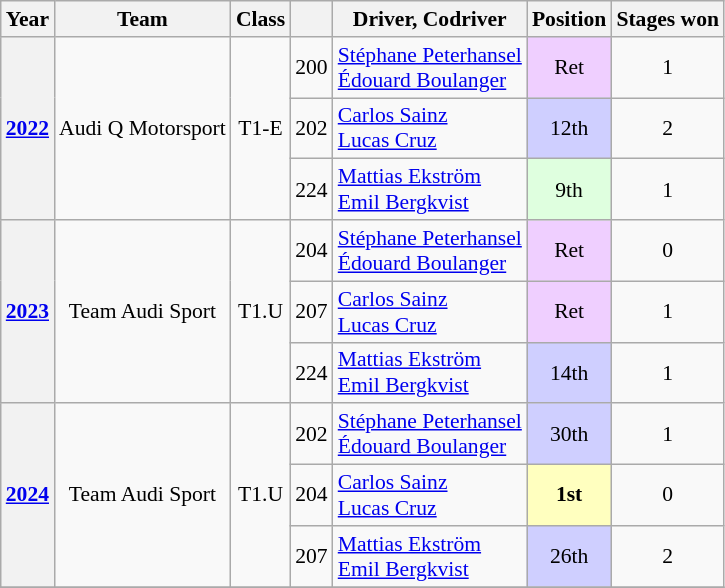<table class="wikitable" style="text-align:center; font-size:90%">
<tr>
<th>Year</th>
<th>Team</th>
<th>Class</th>
<th></th>
<th>Driver, Codriver</th>
<th>Position</th>
<th>Stages won</th>
</tr>
<tr>
<th rowspan="3"><a href='#'>2022</a></th>
<td rowspan="3"> Audi Q Motorsport</td>
<td rowspan="3">T1-E</td>
<td>200</td>
<td align="left " style="border-left:0px"> <a href='#'>Stéphane Peterhansel</a><br>  <a href='#'>Édouard Boulanger</a></td>
<td style="background:#EFCFFF;">Ret</td>
<td>1</td>
</tr>
<tr>
<td>202</td>
<td align="left " style="border-left:0px"> <a href='#'>Carlos Sainz</a><br>  <a href='#'>Lucas Cruz</a></td>
<td style="background:#CFCFFF;">12th</td>
<td>2</td>
</tr>
<tr>
<td>224</td>
<td align="left " style="border-left:0px"> <a href='#'>Mattias Ekström</a><br>  <a href='#'>Emil Bergkvist</a></td>
<td style="background:#DFFFDF;">9th</td>
<td>1</td>
</tr>
<tr>
<th rowspan="3"><a href='#'>2023</a></th>
<td rowspan="3"> Team Audi Sport</td>
<td rowspan="3">T1.U</td>
<td>204</td>
<td align="left " style="border-left:0px"> <a href='#'>Stéphane Peterhansel</a><br>  <a href='#'>Édouard Boulanger</a></td>
<td style="background:#EFCFFF;">Ret</td>
<td>0</td>
</tr>
<tr>
<td>207</td>
<td align="left " style="border-left:0px"> <a href='#'>Carlos Sainz</a><br>  <a href='#'>Lucas Cruz</a></td>
<td style="background:#EFCFFF;">Ret</td>
<td>1</td>
</tr>
<tr>
<td>224</td>
<td align="left " style="border-left:0px"> <a href='#'>Mattias Ekström</a><br>  <a href='#'>Emil Bergkvist</a></td>
<td style="background:#CFCFFF;">14th</td>
<td>1</td>
</tr>
<tr>
<th rowspan="3"><a href='#'>2024</a></th>
<td rowspan="3"> Team Audi Sport</td>
<td rowspan="3">T1.U</td>
<td>202</td>
<td align="left " style="border-left:0px"> <a href='#'>Stéphane Peterhansel</a><br>  <a href='#'>Édouard Boulanger</a></td>
<td style="background:#CFCFFF;">30th</td>
<td>1</td>
</tr>
<tr>
<td>204</td>
<td align="left " style="border-left:0px"> <a href='#'>Carlos Sainz</a><br>  <a href='#'>Lucas Cruz</a></td>
<td style="background:#FFFFBF;"><strong>1st</strong></td>
<td>0</td>
</tr>
<tr>
<td>207</td>
<td align="left " style="border-left:0px"> <a href='#'>Mattias Ekström</a><br>  <a href='#'>Emil Bergkvist</a></td>
<td style="background:#CFCFFF;">26th</td>
<td>2</td>
</tr>
<tr>
</tr>
</table>
